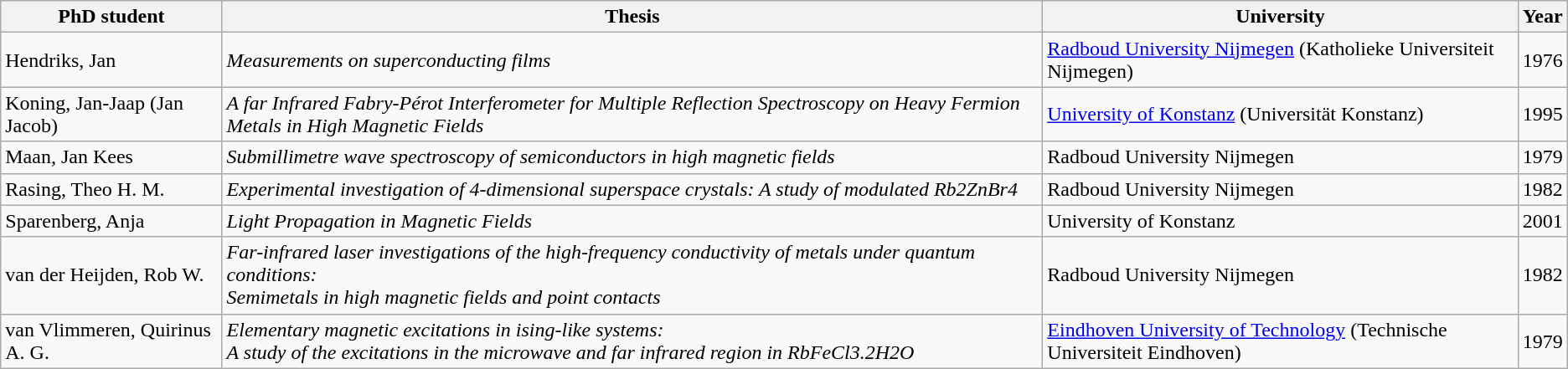<table class="wikitable sortable">
<tr>
<th>PhD student</th>
<th>Thesis</th>
<th>University</th>
<th>Year</th>
</tr>
<tr>
<td>Hendriks, Jan</td>
<td><em>Measurements on superconducting films</em></td>
<td><a href='#'>Radboud University Nijmegen</a> (Katholieke Universiteit Nijmegen)</td>
<td>1976</td>
</tr>
<tr>
<td>Koning, Jan-Jaap (Jan Jacob)</td>
<td><em>A far Infrared Fabry-Pérot Interferometer for Multiple Reflection Spectroscopy on Heavy Fermion Metals in High Magnetic Fields</em></td>
<td><a href='#'>University of Konstanz</a> (Universität Konstanz)</td>
<td>1995</td>
</tr>
<tr>
<td>Maan, Jan Kees</td>
<td><em>Submillimetre wave spectroscopy of semiconductors in high magnetic fields</em></td>
<td>Radboud University Nijmegen</td>
<td>1979</td>
</tr>
<tr>
<td>Rasing, Theo H. M.</td>
<td><em>Experimental investigation of 4-dimensional superspace crystals: A study of modulated Rb2ZnBr4</em></td>
<td>Radboud University Nijmegen</td>
<td>1982</td>
</tr>
<tr>
<td>Sparenberg, Anja</td>
<td><em>Light Propagation in Magnetic Fields</em></td>
<td>University of Konstanz</td>
<td>2001</td>
</tr>
<tr>
<td>van der Heijden, Rob W.</td>
<td><em>Far-infrared laser investigations of the high-frequency conductivity of metals under quantum conditions:<br>Semimetals in high magnetic fields and point contacts</em></td>
<td>Radboud University Nijmegen</td>
<td>1982</td>
</tr>
<tr>
<td>van Vlimmeren, Quirinus A. G.</td>
<td><em>Elementary magnetic excitations in ising-like systems:<br> A study of the excitations in the microwave and far infrared region in RbFeCl3.2H2O</em></td>
<td><a href='#'>Eindhoven University of Technology</a> (Technische Universiteit Eindhoven)</td>
<td>1979</td>
</tr>
</table>
